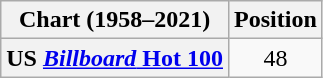<table class="wikitable plainrowheaders" style="text-align:center">
<tr>
<th>Chart (1958–2021)</th>
<th>Position</th>
</tr>
<tr>
<th scope="row">US <a href='#'><em>Billboard</em> Hot 100</a></th>
<td>48</td>
</tr>
</table>
